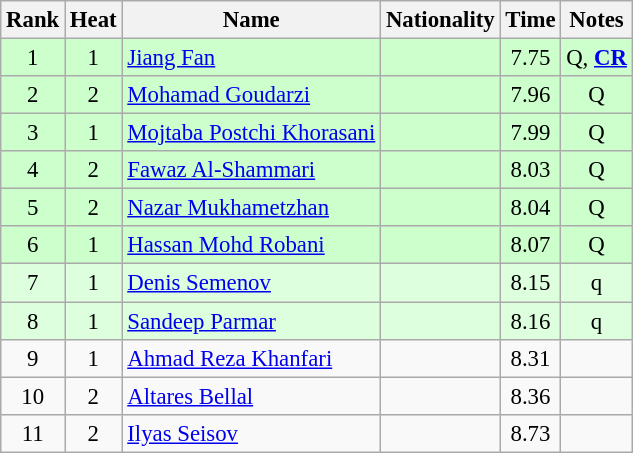<table class="wikitable sortable" style="text-align:center;font-size:95%">
<tr>
<th>Rank</th>
<th>Heat</th>
<th>Name</th>
<th>Nationality</th>
<th>Time</th>
<th>Notes</th>
</tr>
<tr bgcolor=ccffcc>
<td>1</td>
<td>1</td>
<td align=left><a href='#'>Jiang Fan</a></td>
<td align=left></td>
<td>7.75</td>
<td>Q, <strong><a href='#'>CR</a></strong></td>
</tr>
<tr bgcolor=ccffcc>
<td>2</td>
<td>2</td>
<td align=left><a href='#'>Mohamad Goudarzi</a></td>
<td align=left></td>
<td>7.96</td>
<td>Q</td>
</tr>
<tr bgcolor=ccffcc>
<td>3</td>
<td>1</td>
<td align=left><a href='#'>Mojtaba Postchi Khorasani</a></td>
<td align=left></td>
<td>7.99</td>
<td>Q</td>
</tr>
<tr bgcolor=ccffcc>
<td>4</td>
<td>2</td>
<td align=left><a href='#'>Fawaz Al-Shammari</a></td>
<td align=left></td>
<td>8.03</td>
<td>Q</td>
</tr>
<tr bgcolor=ccffcc>
<td>5</td>
<td>2</td>
<td align=left><a href='#'>Nazar Mukhametzhan</a></td>
<td align=left></td>
<td>8.04</td>
<td>Q</td>
</tr>
<tr bgcolor=ccffcc>
<td>6</td>
<td>1</td>
<td align=left><a href='#'>Hassan Mohd Robani</a></td>
<td align=left></td>
<td>8.07</td>
<td>Q</td>
</tr>
<tr bgcolor=ddffdd>
<td>7</td>
<td>1</td>
<td align=left><a href='#'>Denis Semenov</a></td>
<td align=left></td>
<td>8.15</td>
<td>q</td>
</tr>
<tr bgcolor=ddffdd>
<td>8</td>
<td>1</td>
<td align=left><a href='#'>Sandeep Parmar</a></td>
<td align=left></td>
<td>8.16</td>
<td>q</td>
</tr>
<tr>
<td>9</td>
<td>1</td>
<td align=left><a href='#'>Ahmad Reza Khanfari</a></td>
<td align=left></td>
<td>8.31</td>
<td></td>
</tr>
<tr>
<td>10</td>
<td>2</td>
<td align=left><a href='#'>Altares Bellal</a></td>
<td align=left></td>
<td>8.36</td>
<td></td>
</tr>
<tr>
<td>11</td>
<td>2</td>
<td align=left><a href='#'>Ilyas Seisov</a></td>
<td align=left></td>
<td>8.73</td>
<td></td>
</tr>
</table>
